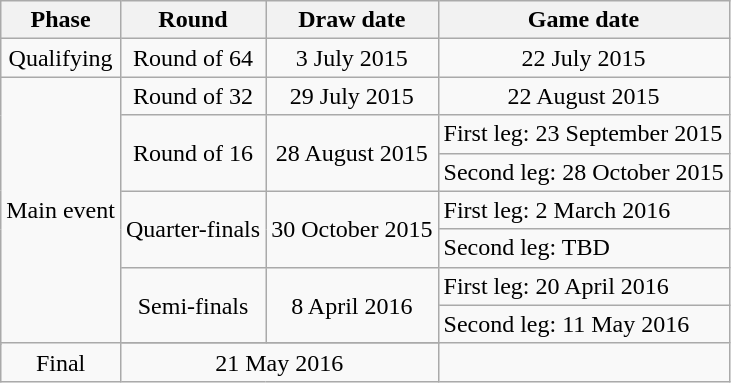<table class="wikitable" style="text-align:center">
<tr>
<th>Phase</th>
<th>Round</th>
<th>Draw date</th>
<th>Game date</th>
</tr>
<tr>
<td>Qualifying</td>
<td>Round of 64</td>
<td>3 July 2015</td>
<td>22 July 2015</td>
</tr>
<tr>
<td rowspan=8>Main event</td>
<td>Round of 32</td>
<td>29 July 2015</td>
<td>22 August 2015</td>
</tr>
<tr>
<td rowspan=2>Round of 16</td>
<td rowspan=2>28 August 2015</td>
<td align=left>First leg: 23 September 2015</td>
</tr>
<tr>
<td align=left>Second leg: 28 October 2015</td>
</tr>
<tr>
<td rowspan=2>Quarter-finals</td>
<td rowspan=2>30 October 2015</td>
<td align=left>First leg: 2 March 2016</td>
</tr>
<tr>
<td align=left>Second leg: TBD</td>
</tr>
<tr>
<td rowspan=2>Semi-finals</td>
<td rowspan=2>8 April 2016</td>
<td align=left>First leg: 20 April 2016</td>
</tr>
<tr>
<td align=left>Second leg: 11 May 2016</td>
</tr>
<tr>
</tr>
<tr>
<td>Final</td>
<td colspan="2">21 May 2016</td>
</tr>
</table>
